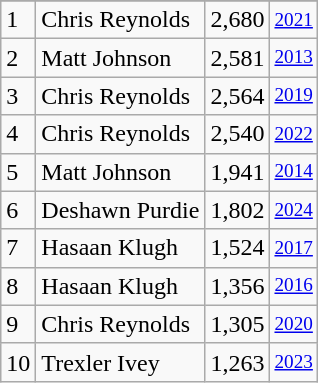<table class="wikitable">
<tr>
</tr>
<tr>
<td>1</td>
<td>Chris Reynolds</td>
<td>2,680</td>
<td style="font-size:80%;"><a href='#'>2021</a></td>
</tr>
<tr>
<td>2</td>
<td>Matt Johnson</td>
<td>2,581</td>
<td style="font-size:80%;"><a href='#'>2013</a></td>
</tr>
<tr>
<td>3</td>
<td>Chris Reynolds</td>
<td>2,564</td>
<td style="font-size:80%;"><a href='#'>2019</a></td>
</tr>
<tr>
<td>4</td>
<td>Chris Reynolds</td>
<td>2,540</td>
<td style="font-size:80%;"><a href='#'>2022</a></td>
</tr>
<tr>
<td>5</td>
<td>Matt Johnson</td>
<td>1,941</td>
<td style="font-size:80%;"><a href='#'>2014</a></td>
</tr>
<tr>
<td>6</td>
<td>Deshawn Purdie</td>
<td>1,802</td>
<td style="font-size:80%;"><a href='#'>2024</a></td>
</tr>
<tr>
<td>7</td>
<td>Hasaan Klugh</td>
<td>1,524</td>
<td style="font-size:80%;"><a href='#'>2017</a></td>
</tr>
<tr>
<td>8</td>
<td>Hasaan Klugh</td>
<td>1,356</td>
<td style="font-size:80%;"><a href='#'>2016</a></td>
</tr>
<tr>
<td>9</td>
<td>Chris Reynolds</td>
<td>1,305</td>
<td style="font-size:80%;"><a href='#'>2020</a></td>
</tr>
<tr>
<td>10</td>
<td>Trexler Ivey</td>
<td>1,263</td>
<td style="font-size:80%;"><a href='#'>2023</a></td>
</tr>
</table>
